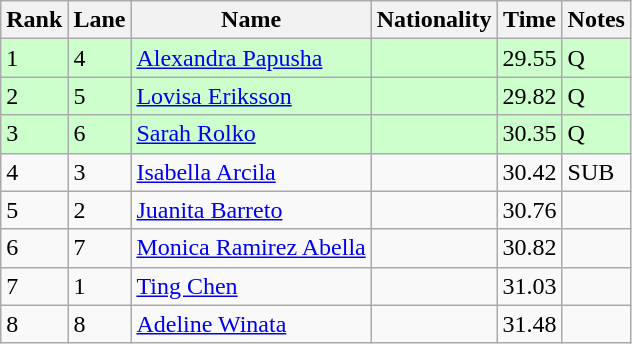<table class="wikitable">
<tr>
<th>Rank</th>
<th>Lane</th>
<th>Name</th>
<th>Nationality</th>
<th>Time</th>
<th>Notes</th>
</tr>
<tr bgcolor=ccffcc>
<td>1</td>
<td>4</td>
<td><a href='#'>Alexandra Papusha</a></td>
<td></td>
<td>29.55</td>
<td>Q</td>
</tr>
<tr bgcolor=ccffcc>
<td>2</td>
<td>5</td>
<td><a href='#'>Lovisa Eriksson</a></td>
<td></td>
<td>29.82</td>
<td>Q</td>
</tr>
<tr bgcolor=ccffcc>
<td>3</td>
<td>6</td>
<td><a href='#'>Sarah Rolko</a></td>
<td></td>
<td>30.35</td>
<td>Q</td>
</tr>
<tr>
<td>4</td>
<td>3</td>
<td><a href='#'>Isabella Arcila</a></td>
<td></td>
<td>30.42</td>
<td>SUB</td>
</tr>
<tr>
<td>5</td>
<td>2</td>
<td><a href='#'>Juanita Barreto</a></td>
<td></td>
<td>30.76</td>
<td></td>
</tr>
<tr>
<td>6</td>
<td>7</td>
<td><a href='#'>Monica Ramirez Abella</a></td>
<td></td>
<td>30.82</td>
<td></td>
</tr>
<tr>
<td>7</td>
<td>1</td>
<td><a href='#'>Ting Chen</a></td>
<td></td>
<td>31.03</td>
<td></td>
</tr>
<tr>
<td>8</td>
<td>8</td>
<td><a href='#'>Adeline Winata</a></td>
<td></td>
<td>31.48</td>
<td></td>
</tr>
</table>
